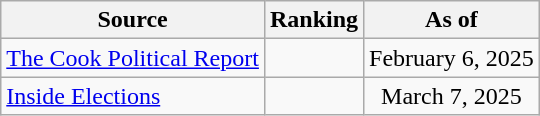<table class="wikitable" style="text-align:center">
<tr>
<th>Source</th>
<th>Ranking</th>
<th>As of</th>
</tr>
<tr>
<td align="left"><a href='#'>The Cook Political Report</a></td>
<td></td>
<td>February 6, 2025</td>
</tr>
<tr>
<td align="left"><a href='#'>Inside Elections</a></td>
<td></td>
<td>March 7, 2025</td>
</tr>
</table>
